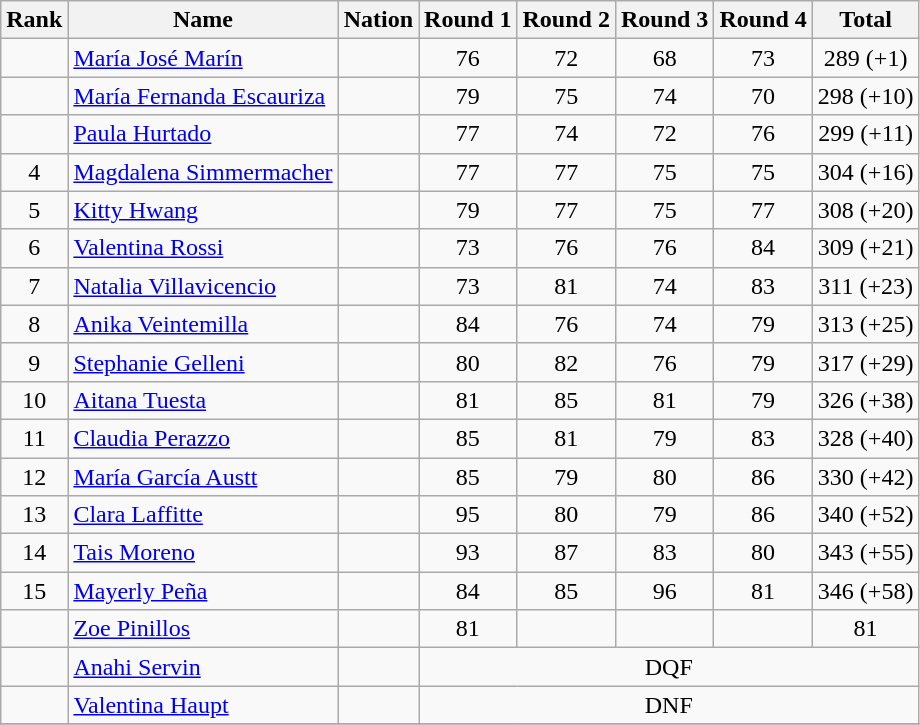<table class="wikitable sortable" style="text-align:center">
<tr>
<th>Rank</th>
<th>Name</th>
<th>Nation</th>
<th>Round 1</th>
<th>Round 2</th>
<th>Round 3</th>
<th>Round 4</th>
<th>Total</th>
</tr>
<tr>
<td></td>
<td align=left><a href='#'>María José Marín</a></td>
<td align=left></td>
<td>76</td>
<td>72</td>
<td>68</td>
<td>73</td>
<td>289 (+1)</td>
</tr>
<tr>
<td></td>
<td align=left><a href='#'>María Fernanda Escauriza</a></td>
<td align=left></td>
<td>79</td>
<td>75</td>
<td>74</td>
<td>70</td>
<td>298 (+10)</td>
</tr>
<tr>
<td></td>
<td align=left><a href='#'>Paula Hurtado</a></td>
<td align=left></td>
<td>77</td>
<td>74</td>
<td>72</td>
<td>76</td>
<td>299 (+11)</td>
</tr>
<tr>
<td>4</td>
<td align=left><a href='#'>Magdalena Simmermacher</a></td>
<td align=left></td>
<td>77</td>
<td>77</td>
<td>75</td>
<td>75</td>
<td>304 (+16)</td>
</tr>
<tr>
<td>5</td>
<td align=left><a href='#'>Kitty Hwang</a></td>
<td align=left></td>
<td>79</td>
<td>77</td>
<td>75</td>
<td>77</td>
<td>308 (+20)</td>
</tr>
<tr>
<td>6</td>
<td align=left><a href='#'>Valentina Rossi</a></td>
<td align=left></td>
<td>73</td>
<td>76</td>
<td>76</td>
<td>84</td>
<td>309 (+21)</td>
</tr>
<tr>
<td>7</td>
<td align=left><a href='#'>Natalia Villavicencio</a></td>
<td align=left></td>
<td>73</td>
<td>81</td>
<td>74</td>
<td>83</td>
<td>311 (+23)</td>
</tr>
<tr>
<td>8</td>
<td align=left><a href='#'>Anika Veintemilla</a></td>
<td align=left></td>
<td>84</td>
<td>76</td>
<td>74</td>
<td>79</td>
<td>313 (+25)</td>
</tr>
<tr>
<td>9</td>
<td align=left><a href='#'>Stephanie Gelleni</a></td>
<td align=left></td>
<td>80</td>
<td>82</td>
<td>76</td>
<td>79</td>
<td>317 (+29)</td>
</tr>
<tr>
<td>10</td>
<td align=left><a href='#'>Aitana Tuesta</a></td>
<td align=left></td>
<td>81</td>
<td>85</td>
<td>81</td>
<td>79</td>
<td>326 (+38)</td>
</tr>
<tr>
<td>11</td>
<td align=left><a href='#'>Claudia Perazzo</a></td>
<td align=left></td>
<td>85</td>
<td>81</td>
<td>79</td>
<td>83</td>
<td>328 (+40)</td>
</tr>
<tr>
<td>12</td>
<td align=left><a href='#'>María García Austt</a></td>
<td align=left></td>
<td>85</td>
<td>79</td>
<td>80</td>
<td>86</td>
<td>330 (+42)</td>
</tr>
<tr>
<td>13</td>
<td align=left><a href='#'>Clara Laffitte</a></td>
<td align=left></td>
<td>95</td>
<td>80</td>
<td>79</td>
<td>86</td>
<td>340 (+52)</td>
</tr>
<tr>
<td>14</td>
<td align=left><a href='#'>Tais Moreno</a></td>
<td align=left></td>
<td>93</td>
<td>87</td>
<td>83</td>
<td>80</td>
<td>343 (+55)</td>
</tr>
<tr>
<td>15</td>
<td align=left><a href='#'>Mayerly Peña</a></td>
<td align=left></td>
<td>84</td>
<td>85</td>
<td>96</td>
<td>81</td>
<td>346 (+58)</td>
</tr>
<tr>
<td></td>
<td align=left><a href='#'>Zoe Pinillos</a></td>
<td align=left></td>
<td>81</td>
<td></td>
<td></td>
<td></td>
<td>81</td>
</tr>
<tr>
<td></td>
<td align=left><a href='#'>Anahi Servin</a></td>
<td align=left></td>
<td colspan="5">DQF</td>
</tr>
<tr>
<td></td>
<td align=left><a href='#'>Valentina Haupt</a></td>
<td align=left></td>
<td colspan="5">DNF</td>
</tr>
<tr>
</tr>
</table>
